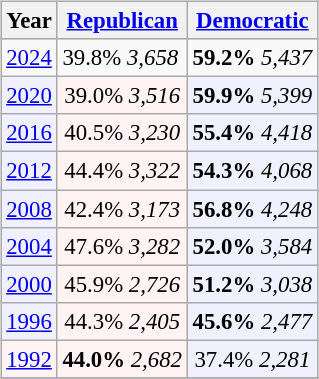<table class="wikitable" style="float:right; font-size:95%;">
<tr bgcolor=lightgrey>
<th>Year</th>
<th><a href='#'>Republican</a></th>
<th><a href='#'>Democratic</a></th>
</tr>
<tr>
<td><a href='#'>2024</a></td>
<td>39.8% <em>3,658</em></td>
<td><strong>59.2%</strong> <em>5,437</em></td>
</tr>
<tr>
<td align="center" bgcolor="#f0f0ff"><a href='#'>2020</a></td>
<td align="center" bgcolor="#fff3f3">39.0% <em>3,516</em></td>
<td align="center" bgcolor="#f0f0ff"><strong>59.9%</strong> <em>5,399</em></td>
</tr>
<tr>
<td align="center" bgcolor="#f0f0ff"><a href='#'>2016</a></td>
<td align="center" bgcolor="#fff3f3">40.5% <em>3,230</em></td>
<td align="center" bgcolor="#f0f0ff"><strong>55.4%</strong> <em>4,418</em></td>
</tr>
<tr>
<td align="center" bgcolor="#f0f0ff"><a href='#'>2012</a></td>
<td align="center" bgcolor="#fff3f3">44.4% <em>3,322</em></td>
<td align="center" bgcolor="#f0f0ff"><strong>54.3%</strong> <em>4,068</em></td>
</tr>
<tr>
<td align="center" bgcolor="#f0f0ff"><a href='#'>2008</a></td>
<td align="center" bgcolor="#fff3f3">42.4% <em>3,173</em></td>
<td align="center" bgcolor="#f0f0ff"><strong>56.8%</strong> <em>4,248</em></td>
</tr>
<tr>
<td align="center" bgcolor="#f0f0ff"><a href='#'>2004</a></td>
<td align="center" bgcolor="#fff3f3">47.6% <em>3,282</em></td>
<td align="center" bgcolor="#f0f0ff"><strong>52.0%</strong> <em>3,584</em></td>
</tr>
<tr>
<td align="center" bgcolor="#f0f0ff"><a href='#'>2000</a></td>
<td align="center" bgcolor="#fff3f3">45.9% <em>2,726</em></td>
<td align="center" bgcolor="#f0f0ff"><strong>51.2%</strong> <em>3,038</em></td>
</tr>
<tr>
<td align="center" bgcolor="#f0f0ff"><a href='#'>1996</a></td>
<td align="center" bgcolor="#fff3f3">44.3% <em>2,405</em></td>
<td align="center" bgcolor="#f0f0ff"><strong>45.6%</strong> <em>2,477</em></td>
</tr>
<tr>
<td align="center" bgcolor="#fff3f3"><a href='#'>1992</a></td>
<td align="center" bgcolor="#fff3f3"><strong>44.0%</strong> <em>2,682</em></td>
<td align="center" bgcolor="#f0f0ff">37.4% <em>2,281</em></td>
</tr>
<tr>
</tr>
</table>
